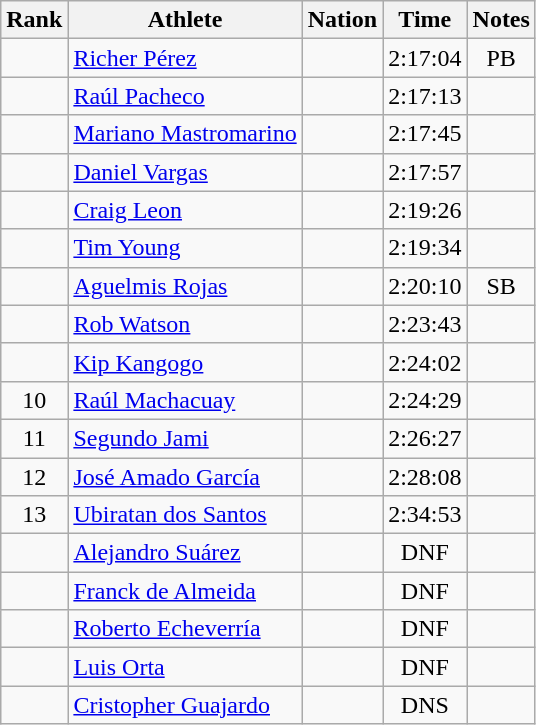<table class="wikitable sortable" style="text-align:center">
<tr>
<th>Rank</th>
<th>Athlete</th>
<th>Nation</th>
<th>Time</th>
<th>Notes</th>
</tr>
<tr>
<td></td>
<td align=left><a href='#'>Richer Pérez</a></td>
<td align=left></td>
<td>2:17:04</td>
<td>PB</td>
</tr>
<tr>
<td></td>
<td align=left><a href='#'>Raúl Pacheco</a></td>
<td align=left></td>
<td>2:17:13</td>
<td></td>
</tr>
<tr>
<td></td>
<td align=left><a href='#'>Mariano Mastromarino</a></td>
<td align=left></td>
<td>2:17:45</td>
<td></td>
</tr>
<tr>
<td></td>
<td align=left><a href='#'>Daniel Vargas</a></td>
<td align=left></td>
<td>2:17:57</td>
<td></td>
</tr>
<tr>
<td></td>
<td align=left><a href='#'>Craig Leon</a></td>
<td align=left></td>
<td>2:19:26</td>
<td></td>
</tr>
<tr>
<td></td>
<td align=left><a href='#'>Tim Young</a></td>
<td align=left></td>
<td>2:19:34</td>
<td></td>
</tr>
<tr>
<td></td>
<td align=left><a href='#'>Aguelmis Rojas</a></td>
<td align=left></td>
<td>2:20:10</td>
<td>SB</td>
</tr>
<tr>
<td></td>
<td align=left><a href='#'>Rob Watson</a></td>
<td align=left></td>
<td>2:23:43</td>
<td></td>
</tr>
<tr>
<td></td>
<td align=left><a href='#'>Kip Kangogo</a></td>
<td align=left></td>
<td>2:24:02</td>
<td></td>
</tr>
<tr>
<td>10</td>
<td align=left><a href='#'>Raúl Machacuay</a></td>
<td align=left></td>
<td>2:24:29</td>
<td></td>
</tr>
<tr>
<td>11</td>
<td align=left><a href='#'>Segundo Jami</a></td>
<td align=left></td>
<td>2:26:27</td>
<td></td>
</tr>
<tr>
<td>12</td>
<td align=left><a href='#'>José Amado García</a></td>
<td align=left></td>
<td>2:28:08</td>
<td></td>
</tr>
<tr>
<td>13</td>
<td align=left><a href='#'>Ubiratan dos Santos</a></td>
<td align=left></td>
<td>2:34:53</td>
<td></td>
</tr>
<tr>
<td></td>
<td align=left><a href='#'>Alejandro Suárez</a></td>
<td align=left></td>
<td>DNF</td>
<td></td>
</tr>
<tr>
<td></td>
<td align=left><a href='#'>Franck de Almeida</a></td>
<td align=left></td>
<td>DNF</td>
<td></td>
</tr>
<tr>
<td></td>
<td align=left><a href='#'>Roberto Echeverría</a></td>
<td align=left></td>
<td>DNF</td>
<td></td>
</tr>
<tr>
<td></td>
<td align=left><a href='#'>Luis Orta</a></td>
<td align=left></td>
<td>DNF</td>
<td></td>
</tr>
<tr>
<td></td>
<td align=left><a href='#'>Cristopher Guajardo</a></td>
<td align=left></td>
<td>DNS</td>
<td></td>
</tr>
</table>
